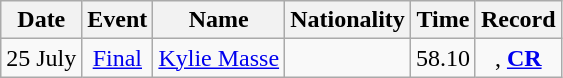<table class="wikitable" style=text-align:center>
<tr>
<th>Date</th>
<th>Event</th>
<th>Name</th>
<th>Nationality</th>
<th>Time</th>
<th>Record</th>
</tr>
<tr>
<td>25 July</td>
<td><a href='#'>Final</a></td>
<td align=left><a href='#'>Kylie Masse</a></td>
<td align=left></td>
<td>58.10</td>
<td>, <strong><a href='#'>CR</a></strong></td>
</tr>
</table>
